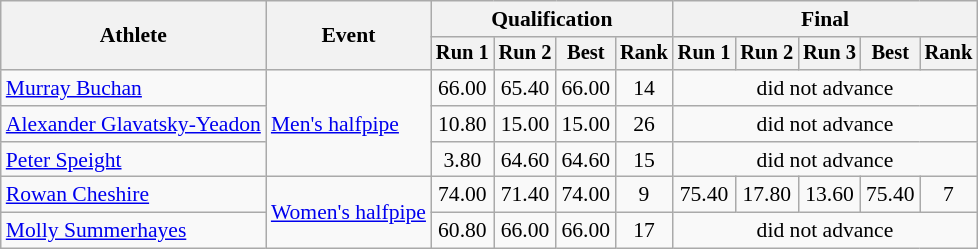<table class="wikitable" style="font-size:90%">
<tr>
<th rowspan="2">Athlete</th>
<th rowspan="2">Event</th>
<th colspan="4">Qualification</th>
<th colspan="5">Final</th>
</tr>
<tr style="font-size:95%">
<th>Run 1</th>
<th>Run 2</th>
<th>Best</th>
<th>Rank</th>
<th>Run 1</th>
<th>Run 2</th>
<th>Run 3</th>
<th>Best</th>
<th>Rank</th>
</tr>
<tr align=center>
<td align=left><a href='#'>Murray Buchan</a></td>
<td rowspan="3" align="left"><a href='#'>Men's halfpipe</a></td>
<td>66.00</td>
<td>65.40</td>
<td>66.00</td>
<td>14</td>
<td colspan=5>did not advance</td>
</tr>
<tr align=center>
<td align=left><a href='#'>Alexander Glavatsky-Yeadon</a></td>
<td>10.80</td>
<td>15.00</td>
<td>15.00</td>
<td>26</td>
<td colspan=5>did not advance</td>
</tr>
<tr align=center>
<td align=left><a href='#'>Peter Speight</a></td>
<td>3.80</td>
<td>64.60</td>
<td>64.60</td>
<td>15</td>
<td colspan=5>did not advance</td>
</tr>
<tr align=center>
<td align=left><a href='#'>Rowan Cheshire</a></td>
<td align="left" rowspan="2"><a href='#'>Women's halfpipe</a></td>
<td>74.00</td>
<td>71.40</td>
<td>74.00</td>
<td>9</td>
<td>75.40</td>
<td>17.80</td>
<td>13.60</td>
<td>75.40</td>
<td>7</td>
</tr>
<tr align=center>
<td align=left><a href='#'>Molly Summerhayes</a></td>
<td>60.80</td>
<td>66.00</td>
<td>66.00</td>
<td>17</td>
<td colspan=5>did not advance</td>
</tr>
</table>
